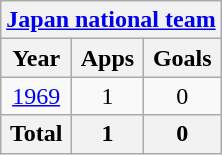<table class="wikitable" style="text-align:center">
<tr>
<th colspan=3><a href='#'>Japan national team</a></th>
</tr>
<tr>
<th>Year</th>
<th>Apps</th>
<th>Goals</th>
</tr>
<tr>
<td><a href='#'>1969</a></td>
<td>1</td>
<td>0</td>
</tr>
<tr>
<th>Total</th>
<th>1</th>
<th>0</th>
</tr>
</table>
